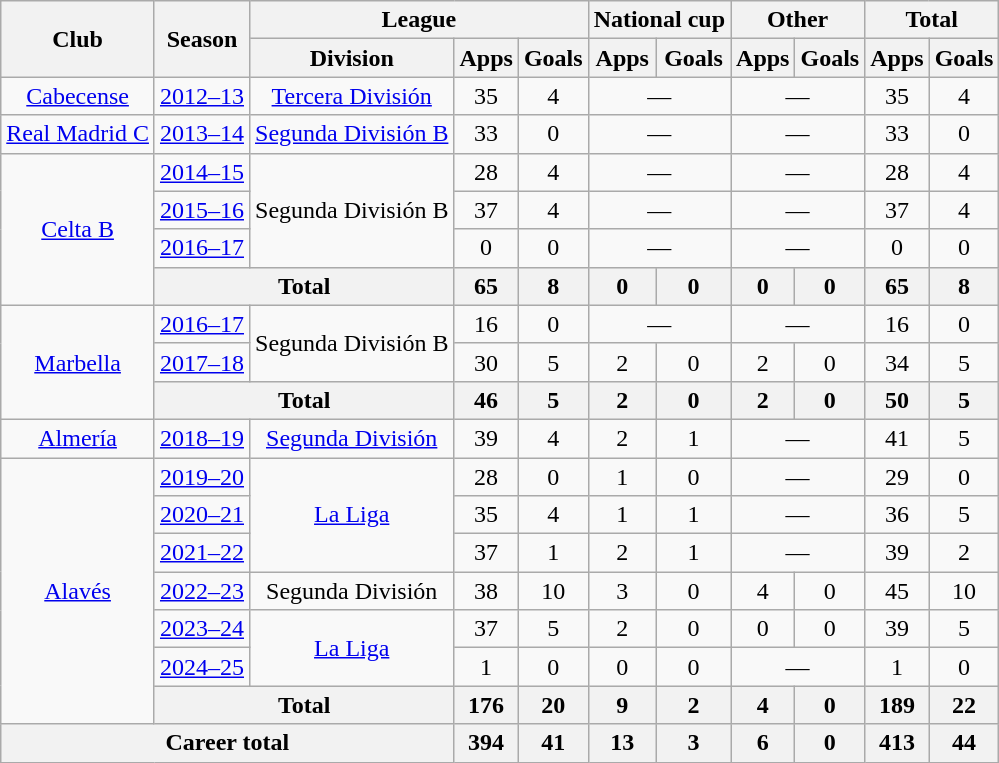<table class="wikitable" style="text-align:center">
<tr>
<th rowspan="2">Club</th>
<th rowspan="2">Season</th>
<th colspan="3">League</th>
<th colspan="2">National cup</th>
<th colspan="2">Other</th>
<th colspan="2">Total</th>
</tr>
<tr>
<th>Division</th>
<th>Apps</th>
<th>Goals</th>
<th>Apps</th>
<th>Goals</th>
<th>Apps</th>
<th>Goals</th>
<th>Apps</th>
<th>Goals</th>
</tr>
<tr>
<td><a href='#'>Cabecense</a></td>
<td><a href='#'>2012–13</a></td>
<td><a href='#'>Tercera División</a></td>
<td>35</td>
<td>4</td>
<td colspan="2">—</td>
<td colspan="2">—</td>
<td>35</td>
<td>4</td>
</tr>
<tr>
<td><a href='#'>Real Madrid C</a></td>
<td><a href='#'>2013–14</a></td>
<td><a href='#'>Segunda División B</a></td>
<td>33</td>
<td>0</td>
<td colspan="2">—</td>
<td colspan="2">—</td>
<td>33</td>
<td>0</td>
</tr>
<tr>
<td rowspan="4"><a href='#'>Celta B</a></td>
<td><a href='#'>2014–15</a></td>
<td rowspan="3">Segunda División B</td>
<td>28</td>
<td>4</td>
<td colspan="2">—</td>
<td colspan="2">—</td>
<td>28</td>
<td>4</td>
</tr>
<tr>
<td><a href='#'>2015–16</a></td>
<td>37</td>
<td>4</td>
<td colspan="2">—</td>
<td colspan="2">—</td>
<td>37</td>
<td>4</td>
</tr>
<tr>
<td><a href='#'>2016–17</a></td>
<td>0</td>
<td>0</td>
<td colspan="2">—</td>
<td colspan="2">—</td>
<td>0</td>
<td>0</td>
</tr>
<tr>
<th colspan="2">Total</th>
<th>65</th>
<th>8</th>
<th>0</th>
<th>0</th>
<th>0</th>
<th>0</th>
<th>65</th>
<th>8</th>
</tr>
<tr>
<td rowspan="3"><a href='#'>Marbella</a></td>
<td><a href='#'>2016–17</a></td>
<td rowspan="2">Segunda División B</td>
<td>16</td>
<td>0</td>
<td colspan="2">—</td>
<td colspan="2">—</td>
<td>16</td>
<td>0</td>
</tr>
<tr>
<td><a href='#'>2017–18</a></td>
<td>30</td>
<td>5</td>
<td>2</td>
<td>0</td>
<td>2</td>
<td>0</td>
<td>34</td>
<td>5</td>
</tr>
<tr>
<th colspan="2">Total</th>
<th>46</th>
<th>5</th>
<th>2</th>
<th>0</th>
<th>2</th>
<th>0</th>
<th>50</th>
<th>5</th>
</tr>
<tr>
<td><a href='#'>Almería</a></td>
<td><a href='#'>2018–19</a></td>
<td><a href='#'>Segunda División</a></td>
<td>39</td>
<td>4</td>
<td>2</td>
<td>1</td>
<td colspan="2">—</td>
<td>41</td>
<td>5</td>
</tr>
<tr>
<td rowspan="7"><a href='#'>Alavés</a></td>
<td><a href='#'>2019–20</a></td>
<td rowspan="3"><a href='#'>La Liga</a></td>
<td>28</td>
<td>0</td>
<td>1</td>
<td>0</td>
<td colspan="2">—</td>
<td>29</td>
<td>0</td>
</tr>
<tr>
<td><a href='#'>2020–21</a></td>
<td>35</td>
<td>4</td>
<td>1</td>
<td>1</td>
<td colspan="2">—</td>
<td>36</td>
<td>5</td>
</tr>
<tr>
<td><a href='#'>2021–22</a></td>
<td>37</td>
<td>1</td>
<td>2</td>
<td>1</td>
<td colspan="2">—</td>
<td>39</td>
<td>2</td>
</tr>
<tr>
<td><a href='#'>2022–23</a></td>
<td>Segunda División</td>
<td>38</td>
<td>10</td>
<td>3</td>
<td>0</td>
<td>4</td>
<td>0</td>
<td>45</td>
<td>10</td>
</tr>
<tr>
<td><a href='#'>2023–24</a></td>
<td rowspan="2"><a href='#'>La Liga</a></td>
<td>37</td>
<td>5</td>
<td>2</td>
<td>0</td>
<td>0</td>
<td>0</td>
<td>39</td>
<td>5</td>
</tr>
<tr>
<td><a href='#'>2024–25</a></td>
<td>1</td>
<td>0</td>
<td>0</td>
<td>0</td>
<td colspan="2">—</td>
<td>1</td>
<td>0</td>
</tr>
<tr>
<th colspan="2">Total</th>
<th>176</th>
<th>20</th>
<th>9</th>
<th>2</th>
<th>4</th>
<th>0</th>
<th>189</th>
<th>22</th>
</tr>
<tr>
<th colspan="3">Career total</th>
<th>394</th>
<th>41</th>
<th>13</th>
<th>3</th>
<th>6</th>
<th>0</th>
<th>413</th>
<th>44</th>
</tr>
</table>
